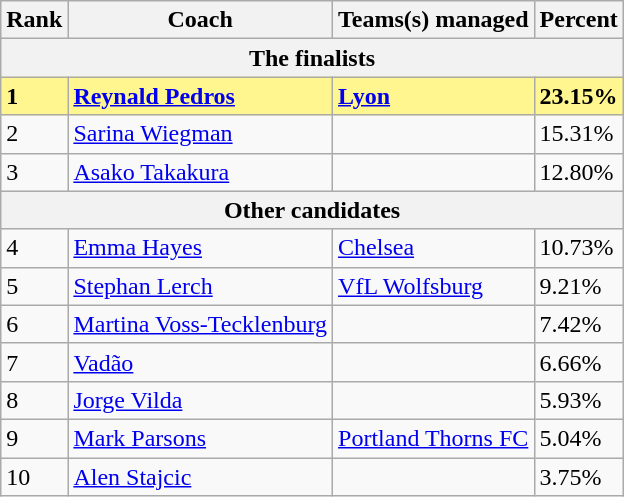<table class="wikitable">
<tr>
<th>Rank</th>
<th>Coach</th>
<th>Teams(s) managed</th>
<th>Percent</th>
</tr>
<tr>
<th colspan="4">The finalists</th>
</tr>
<tr style="background-color: #FFF68F; font-weight: bold;">
<td>1</td>
<td> <a href='#'>Reynald Pedros</a></td>
<td> <a href='#'>Lyon</a></td>
<td>23.15%</td>
</tr>
<tr>
<td>2</td>
<td> <a href='#'>Sarina Wiegman</a></td>
<td></td>
<td>15.31%</td>
</tr>
<tr>
<td>3</td>
<td> <a href='#'>Asako Takakura</a></td>
<td></td>
<td>12.80%</td>
</tr>
<tr>
<th colspan="4">Other candidates</th>
</tr>
<tr>
<td>4</td>
<td> <a href='#'>Emma Hayes</a></td>
<td> <a href='#'>Chelsea</a></td>
<td>10.73%</td>
</tr>
<tr>
<td>5</td>
<td> <a href='#'>Stephan Lerch</a></td>
<td> <a href='#'>VfL Wolfsburg</a></td>
<td>9.21%</td>
</tr>
<tr>
<td>6</td>
<td> <a href='#'>Martina Voss-Tecklenburg</a></td>
<td></td>
<td>7.42%</td>
</tr>
<tr>
<td>7</td>
<td> <a href='#'>Vadão</a></td>
<td></td>
<td>6.66%</td>
</tr>
<tr>
<td>8</td>
<td> <a href='#'>Jorge Vilda</a></td>
<td></td>
<td>5.93%</td>
</tr>
<tr>
<td>9</td>
<td> <a href='#'>Mark Parsons</a></td>
<td> <a href='#'>Portland Thorns FC</a></td>
<td>5.04%</td>
</tr>
<tr>
<td>10</td>
<td> <a href='#'>Alen Stajcic</a></td>
<td></td>
<td>3.75%</td>
</tr>
</table>
